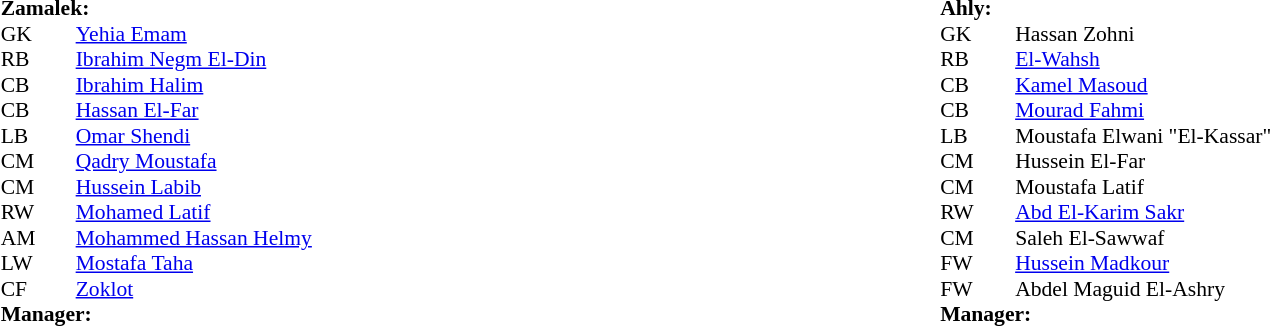<table width="100%">
<tr>
<td valign="top" width="50%"><br><table style="font-size: 90%" cellspacing="0" cellpadding="0" align=center>
<tr>
<td colspan=4><strong>Zamalek:</strong></td>
</tr>
<tr>
<th width="25"></th>
<th width="25"></th>
</tr>
<tr>
<td>GK</td>
<td><strong></strong></td>
<td> <a href='#'>Yehia Emam</a></td>
</tr>
<tr>
<td>RB</td>
<td><strong></strong></td>
<td> <a href='#'>Ibrahim Negm El-Din</a></td>
</tr>
<tr>
<td>CB</td>
<td><strong></strong></td>
<td> <a href='#'>Ibrahim Halim</a></td>
</tr>
<tr>
<td>CB</td>
<td><strong></strong></td>
<td> <a href='#'>Hassan El-Far</a></td>
</tr>
<tr>
<td>LB</td>
<td><strong></strong></td>
<td> <a href='#'>Omar Shendi</a></td>
</tr>
<tr>
<td>CM</td>
<td><strong></strong></td>
<td> <a href='#'>Qadry Moustafa</a></td>
</tr>
<tr>
<td>CM</td>
<td><strong></strong></td>
<td> <a href='#'>Hussein Labib</a></td>
</tr>
<tr>
<td>RW</td>
<td><strong></strong></td>
<td> <a href='#'>Mohamed Latif</a></td>
</tr>
<tr>
<td>AM</td>
<td><strong></strong></td>
<td> <a href='#'>Mohammed Hassan Helmy</a></td>
</tr>
<tr>
<td>LW</td>
<td><strong></strong></td>
<td> <a href='#'>Mostafa Taha</a></td>
</tr>
<tr>
<td>CF</td>
<td><strong></strong></td>
<td> <a href='#'>Zoklot</a></td>
</tr>
<tr>
<td colspan=3><strong>Manager:</strong></td>
</tr>
<tr>
<td colspan=3></td>
</tr>
</table>
</td>
<td valign="top"></td>
<td valign="top" width="50%"><br><table style="font-size: 90%" cellspacing="0" cellpadding="0" align="center">
<tr>
<td colspan=4><strong>Ahly:</strong></td>
</tr>
<tr>
<th width=25></th>
<th width=25></th>
</tr>
<tr>
<td>GK</td>
<td><strong></strong></td>
<td> Hassan Zohni</td>
</tr>
<tr>
<td>RB</td>
<td><strong></strong></td>
<td> <a href='#'>El-Wahsh</a></td>
</tr>
<tr>
<td>CB</td>
<td><strong></strong></td>
<td> <a href='#'>Kamel Masoud</a></td>
</tr>
<tr>
<td>CB</td>
<td><strong></strong></td>
<td> <a href='#'>Mourad Fahmi</a></td>
</tr>
<tr>
<td>LB</td>
<td><strong></strong></td>
<td> Moustafa Elwani "El-Kassar"</td>
</tr>
<tr>
<td>CM</td>
<td><strong></strong></td>
<td> Hussein El-Far</td>
</tr>
<tr>
<td>CM</td>
<td><strong></strong></td>
<td> Moustafa Latif</td>
</tr>
<tr>
<td>RW</td>
<td><strong></strong></td>
<td> <a href='#'>Abd El-Karim Sakr</a></td>
</tr>
<tr>
<td>CM</td>
<td><strong></strong></td>
<td> Saleh El-Sawwaf</td>
</tr>
<tr>
<td>FW</td>
<td><strong></strong></td>
<td> <a href='#'>Hussein Madkour</a></td>
</tr>
<tr>
<td>FW</td>
<td><strong></strong></td>
<td> Abdel Maguid El-Ashry</td>
</tr>
<tr>
<td colspan=3><strong>Manager:</strong></td>
</tr>
<tr>
<td colspan=3></td>
</tr>
</table>
</td>
</tr>
</table>
